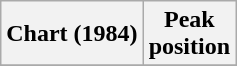<table class="wikitable">
<tr>
<th>Chart (1984)</th>
<th>Peak<br>position</th>
</tr>
<tr>
</tr>
</table>
